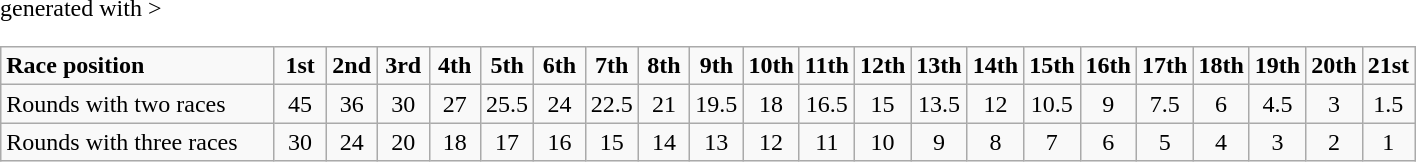<table class="wikitable" <hiddentext>generated with >
<tr style="font-weight:bold">
<td width="175" height="14">Race position</td>
<td width="27" align="center">1st</td>
<td width="27" align="center">2nd</td>
<td width="27" align="center">3rd</td>
<td width="27" align="center">4th</td>
<td width="27" align="center">5th</td>
<td width="27" align="center">6th</td>
<td width="27" align="center">7th</td>
<td width="27" align="center">8th</td>
<td width="27" align="center">9th</td>
<td width="27" align="center">10th</td>
<td width="27" align="center">11th</td>
<td width="27" align="center">12th</td>
<td width="27" align="center">13th</td>
<td width="27" align="center">14th</td>
<td width="27" align="center">15th</td>
<td width="27" align="center">16th</td>
<td width="27" align="center">17th</td>
<td width="27" align="center">18th</td>
<td width="27" align="center">19th</td>
<td width="27" align="center">20th</td>
<td width="27" align="center">21st</td>
</tr>
<tr>
<td height="14">Rounds with two races</td>
<td align="center">45</td>
<td align="center">36</td>
<td align="center">30</td>
<td align="center">27</td>
<td align="center">25.5</td>
<td align="center">24</td>
<td align="center">22.5</td>
<td align="center">21</td>
<td align="center">19.5</td>
<td align="center">18</td>
<td align="center">16.5</td>
<td align="center">15</td>
<td align="center">13.5</td>
<td align="center">12</td>
<td align="center">10.5</td>
<td align="center">9</td>
<td align="center">7.5</td>
<td align="center">6</td>
<td align="center">4.5</td>
<td align="center">3</td>
<td align="center">1.5</td>
</tr>
<tr>
<td height="14">Rounds with three races</td>
<td align="center">30</td>
<td align="center">24</td>
<td align="center">20</td>
<td align="center">18</td>
<td align="center">17</td>
<td align="center">16</td>
<td align="center">15</td>
<td align="center">14</td>
<td align="center">13</td>
<td align="center">12</td>
<td align="center">11</td>
<td align="center">10</td>
<td align="center">9</td>
<td align="center">8</td>
<td align="center">7</td>
<td align="center">6</td>
<td align="center">5</td>
<td align="center">4</td>
<td align="center">3</td>
<td align="center">2</td>
<td align="center">1</td>
</tr>
</table>
